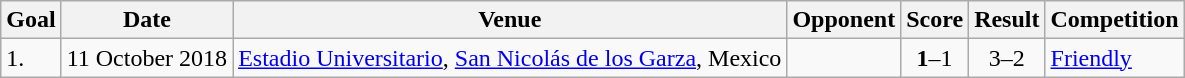<table class="wikitable plainrowheaders sortable">
<tr>
<th>Goal</th>
<th>Date</th>
<th>Venue</th>
<th>Opponent</th>
<th>Score</th>
<th>Result</th>
<th>Competition</th>
</tr>
<tr>
<td>1.</td>
<td>11 October 2018</td>
<td><a href='#'>Estadio Universitario</a>, <a href='#'>San Nicolás de los Garza</a>, Mexico</td>
<td></td>
<td align=center><strong>1</strong>–1</td>
<td align=center>3–2</td>
<td><a href='#'>Friendly</a></td>
</tr>
</table>
